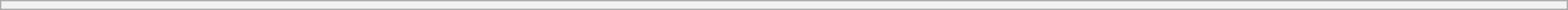<table class="wikitable" style="margin-bottom: -15px; font-size: 95%; width:100%">
<tr>
<th></th>
</tr>
</table>
